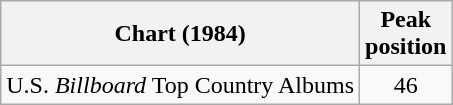<table class="wikitable">
<tr>
<th>Chart (1984)</th>
<th>Peak<br>position</th>
</tr>
<tr>
<td>U.S. <em>Billboard</em> Top Country Albums</td>
<td align="center">46</td>
</tr>
</table>
